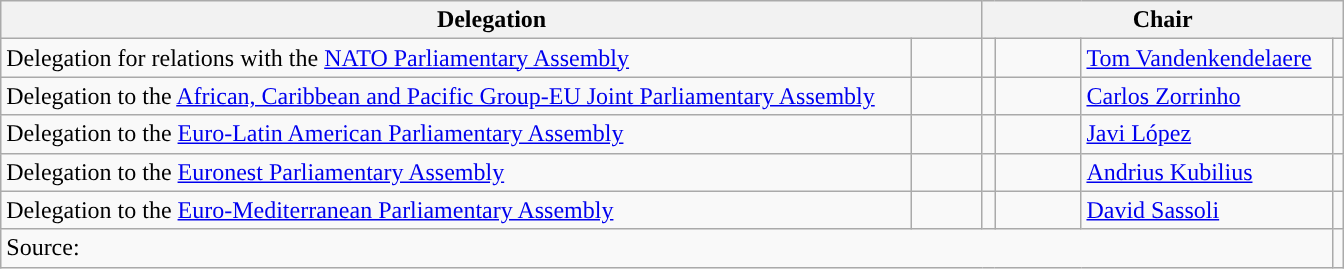<table class="wikitable">
<tr>
<th colspan=2 style="width:647px">Delegation</th>
<th colspan="5">Chair</th>
</tr>
<tr>
<td>Delegation for relations with the <a href='#'>NATO Parliamentary Assembly</a></td>
<td style="width:40px" align="center"><strong></strong></td>
<td style="background-color:"></td>
<td style="width:50px"><strong></strong></td>
<td style="width:160px"><a href='#'>Tom Vandenkendelaere</a></td>
<td></td>
</tr>
<tr>
<td>Delegation to the <a href='#'>African, Caribbean and Pacific Group-EU Joint Parliamentary Assembly</a></td>
<td align="center"><strong></strong></td>
<td style="width:1px;" style="background-color:"></td>
<td><strong></strong></td>
<td><a href='#'>Carlos Zorrinho</a></td>
<td></td>
</tr>
<tr>
<td>Delegation to the <a href='#'>Euro-Latin American Parliamentary Assembly</a></td>
<td align="center"><strong></strong></td>
<td style="width:1px;" style="background-color:"></td>
<td><strong></strong></td>
<td><a href='#'>Javi López</a></td>
<td></td>
</tr>
<tr>
<td>Delegation to the <a href='#'>Euronest Parliamentary Assembly</a></td>
<td align="center"><strong></strong></td>
<td style="background-color:"></td>
<td><strong></strong></td>
<td><a href='#'>Andrius Kubilius</a></td>
<td></td>
</tr>
<tr>
<td>Delegation to the <a href='#'>Euro-Mediterranean Parliamentary Assembly</a></td>
<td align="center"><strong></strong></td>
<td style="width:1px;" style="background-color:"></td>
<td><strong></strong></td>
<td><a href='#'>David Sassoli</a></td>
<td></td>
</tr>
<tr>
<td colspan=5>Source:</td>
<td></td>
</tr>
</table>
